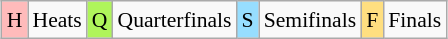<table class="wikitable" style="margin:0.5em auto; font-size:90%; line-height:1.25em; text-align:center;">
<tr>
<td bgcolor="#FFBBBB" align=center>H</td>
<td>Heats</td>
<td bgcolor="#AFF55B" align=center>Q</td>
<td>Quarterfinals</td>
<td bgcolor="#97DEFF" align=center>S</td>
<td>Semifinals</td>
<td bgcolor="#FFDF80" align=center>F</td>
<td>Finals</td>
</tr>
</table>
